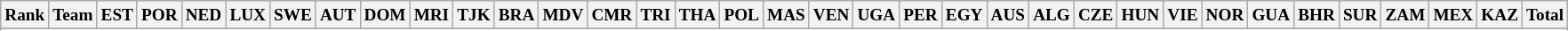<table class="wikitable" style="font-size:80%; text-align:center">
<tr>
<th>Rank</th>
<th>Team</th>
<th>EST</th>
<th>POR</th>
<th>NED</th>
<th>LUX</th>
<th>SWE</th>
<th>AUT</th>
<th>DOM</th>
<th>MRI</th>
<th>TJK</th>
<th>BRA</th>
<th>MDV</th>
<th>CMR</th>
<th>TRI</th>
<th>THA</th>
<th>POL</th>
<th>MAS</th>
<th>VEN</th>
<th>UGA</th>
<th>PER</th>
<th>EGY</th>
<th>AUS</th>
<th>ALG</th>
<th>CZE</th>
<th>HUN</th>
<th>VIE</th>
<th>NOR</th>
<th>GUA</th>
<th>BHR</th>
<th>SUR</th>
<th>ZAM</th>
<th>MEX</th>
<th>KAZ</th>
<th>Total</th>
</tr>
<tr>
</tr>
<tr>
</tr>
<tr>
</tr>
<tr>
</tr>
<tr>
</tr>
<tr>
</tr>
<tr>
</tr>
<tr>
</tr>
<tr>
</tr>
<tr>
</tr>
<tr>
</tr>
<tr>
</tr>
<tr>
</tr>
<tr>
</tr>
<tr>
</tr>
<tr>
</tr>
<tr>
</tr>
<tr>
</tr>
<tr>
</tr>
<tr>
</tr>
<tr>
</tr>
<tr>
</tr>
<tr>
</tr>
<tr>
</tr>
<tr>
</tr>
<tr>
</tr>
<tr>
</tr>
<tr>
</tr>
<tr>
</tr>
<tr>
</tr>
<tr>
</tr>
<tr>
</tr>
<tr>
</tr>
<tr>
</tr>
<tr>
</tr>
<tr>
</tr>
<tr>
</tr>
<tr>
</tr>
<tr>
</tr>
<tr>
</tr>
</table>
